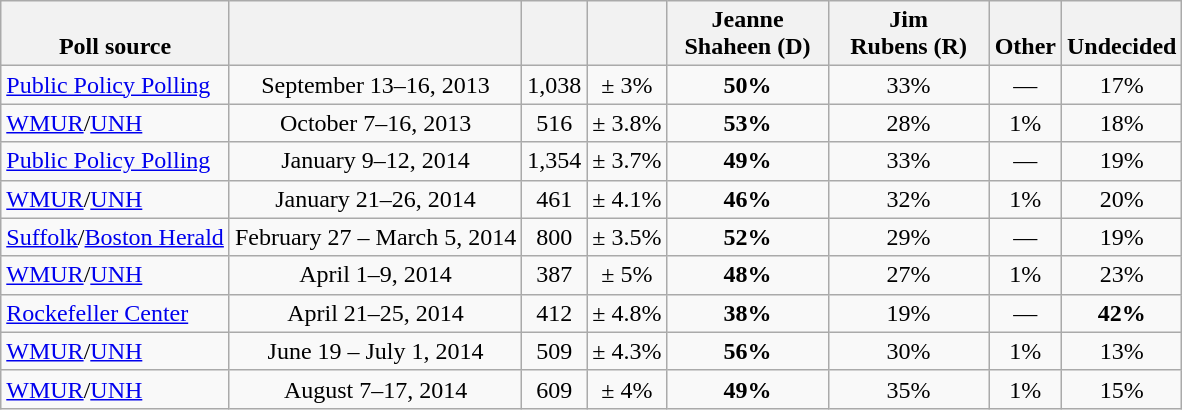<table class="wikitable" style="text-align:center">
<tr valign= bottom>
<th>Poll source</th>
<th></th>
<th></th>
<th></th>
<th style="width:100px;">Jeanne<br>Shaheen (D)</th>
<th style="width:100px;">Jim<br>Rubens (R)</th>
<th>Other</th>
<th>Undecided</th>
</tr>
<tr>
<td align=left><a href='#'>Public Policy Polling</a></td>
<td>September 13–16, 2013</td>
<td>1,038</td>
<td>± 3%</td>
<td><strong>50%</strong></td>
<td>33%</td>
<td>—</td>
<td>17%</td>
</tr>
<tr>
<td align=left><a href='#'>WMUR</a>/<a href='#'>UNH</a></td>
<td>October 7–16, 2013</td>
<td>516</td>
<td>± 3.8%</td>
<td><strong>53%</strong></td>
<td>28%</td>
<td>1%</td>
<td>18%</td>
</tr>
<tr>
<td align=left><a href='#'>Public Policy Polling</a></td>
<td>January 9–12, 2014</td>
<td>1,354</td>
<td>± 3.7%</td>
<td><strong>49%</strong></td>
<td>33%</td>
<td>—</td>
<td>19%</td>
</tr>
<tr>
<td align=left><a href='#'>WMUR</a>/<a href='#'>UNH</a></td>
<td>January 21–26, 2014</td>
<td>461</td>
<td>± 4.1%</td>
<td><strong>46%</strong></td>
<td>32%</td>
<td>1%</td>
<td>20%</td>
</tr>
<tr>
<td align=left><a href='#'>Suffolk</a>/<a href='#'>Boston Herald</a></td>
<td>February 27 – March 5, 2014</td>
<td>800</td>
<td>± 3.5%</td>
<td><strong>52%</strong></td>
<td>29%</td>
<td>—</td>
<td>19%</td>
</tr>
<tr>
<td align=left><a href='#'>WMUR</a>/<a href='#'>UNH</a></td>
<td>April 1–9, 2014</td>
<td>387</td>
<td>± 5%</td>
<td><strong>48%</strong></td>
<td>27%</td>
<td>1%</td>
<td>23%</td>
</tr>
<tr>
<td align=left><a href='#'>Rockefeller Center</a></td>
<td>April 21–25, 2014</td>
<td>412</td>
<td>± 4.8%</td>
<td><strong>38%</strong></td>
<td>19%</td>
<td>—</td>
<td><strong>42%</strong></td>
</tr>
<tr>
<td align=left><a href='#'>WMUR</a>/<a href='#'>UNH</a></td>
<td>June 19 – July 1, 2014</td>
<td>509</td>
<td>± 4.3%</td>
<td><strong>56%</strong></td>
<td>30%</td>
<td>1%</td>
<td>13%</td>
</tr>
<tr>
<td align=left><a href='#'>WMUR</a>/<a href='#'>UNH</a></td>
<td>August 7–17, 2014</td>
<td>609</td>
<td>± 4%</td>
<td><strong>49%</strong></td>
<td>35%</td>
<td>1%</td>
<td>15%</td>
</tr>
</table>
